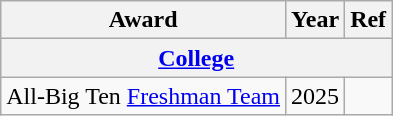<table class="wikitable">
<tr>
<th>Award</th>
<th>Year</th>
<th>Ref</th>
</tr>
<tr>
<th colspan="3"><a href='#'>College</a></th>
</tr>
<tr>
<td>All-Big Ten <a href='#'>Freshman Team</a></td>
<td>2025</td>
<td></td>
</tr>
</table>
